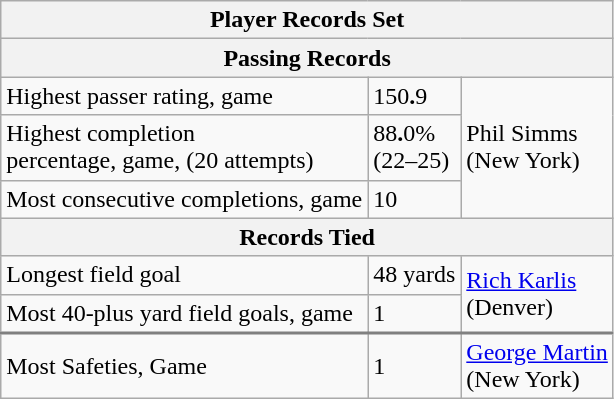<table class="wikitable">
<tr>
<th colspan=3>Player Records Set</th>
</tr>
<tr>
<th colspan=3>Passing Records</th>
</tr>
<tr>
<td>Highest passer rating, game</td>
<td>150<strong>.</strong>9</td>
<td rowspan=3>Phil Simms<br>(New York)</td>
</tr>
<tr>
<td>Highest completion<br> percentage, game, (20 attempts)</td>
<td>88<strong>.</strong>0%<br>(22–25)</td>
</tr>
<tr>
<td>Most consecutive completions, game</td>
<td>10</td>
</tr>
<tr>
<th colspan=3>Records Tied</th>
</tr>
<tr>
<td>Longest field goal</td>
<td>48 yards</td>
<td rowspan=2><a href='#'>Rich Karlis</a><br>(Denver)</td>
</tr>
<tr style="border-bottom: 2px solid gray">
<td>Most 40-plus yard field goals, game</td>
<td>1</td>
</tr>
<tr>
<td>Most Safeties, Game</td>
<td>1</td>
<td><a href='#'>George Martin</a><br>(New York)</td>
</tr>
</table>
